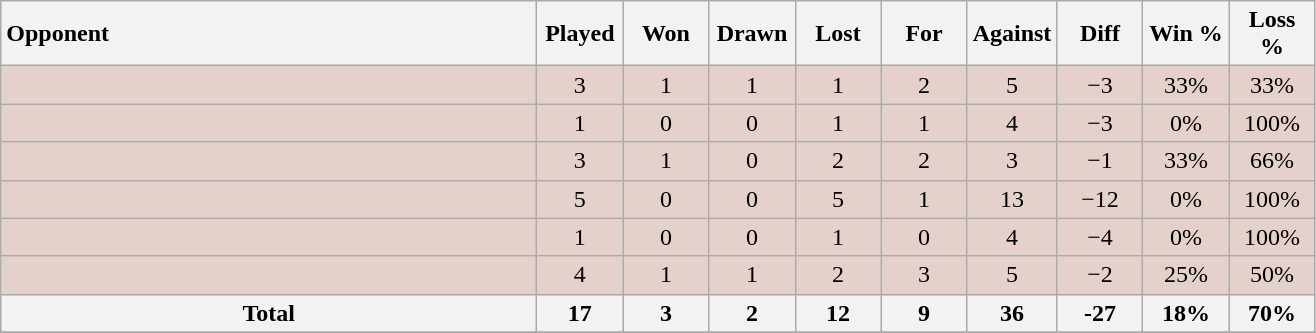<table class="wikitable sortable" style="text-align:center;">
<tr>
<th style="width:350px; text-align:left;">Opponent</th>
<th style="width:50px;">Played</th>
<th style="width:50px;">Won</th>
<th style="width:50px;">Drawn</th>
<th style="width:50px;">Lost</th>
<th style="width:50px;">For</th>
<th style="width:50px;">Against</th>
<th style="width:50px;">Diff</th>
<th style="width:50px;">Win %</th>
<th style="width:50px;">Loss %</th>
</tr>
<tr style="background:#e5d1cb;">
<td align=left></td>
<td>3</td>
<td>1</td>
<td>1</td>
<td>1</td>
<td>2</td>
<td>5</td>
<td>−3</td>
<td>33%</td>
<td>33%</td>
</tr>
<tr style="background:#e5d1cb;">
<td align=left></td>
<td>1</td>
<td>0</td>
<td>0</td>
<td>1</td>
<td>1</td>
<td>4</td>
<td>−3</td>
<td>0%</td>
<td>100%</td>
</tr>
<tr style="background:#e5d1cb;">
<td align=left></td>
<td>3</td>
<td>1</td>
<td>0</td>
<td>2</td>
<td>2</td>
<td>3</td>
<td>−1</td>
<td>33%</td>
<td>66%</td>
</tr>
<tr style="background:#e5d1cb;">
<td align=left></td>
<td>5</td>
<td>0</td>
<td>0</td>
<td>5</td>
<td>1</td>
<td>13</td>
<td>−12</td>
<td>0%</td>
<td>100%</td>
</tr>
<tr style="background:#e5d1cb;">
<td align=left></td>
<td>1</td>
<td>0</td>
<td>0</td>
<td>1</td>
<td>0</td>
<td>4</td>
<td>−4</td>
<td>0%</td>
<td>100%</td>
</tr>
<tr style="background:#e5d1cb;">
<td align=left></td>
<td>4</td>
<td>1</td>
<td>1</td>
<td>2</td>
<td>3</td>
<td>5</td>
<td>−2</td>
<td>25%</td>
<td>50%</td>
</tr>
<tr style="background:#e5d1cb;">
<th>Total</th>
<th>17</th>
<th>3</th>
<th>2</th>
<th>12</th>
<th>9</th>
<th>36</th>
<th>-27</th>
<th>18%</th>
<th>70%</th>
</tr>
<tr>
</tr>
</table>
